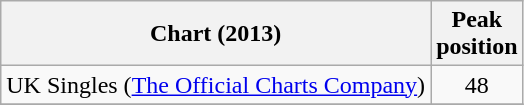<table class="wikitable sortable">
<tr>
<th>Chart (2013)</th>
<th>Peak<br>position</th>
</tr>
<tr>
<td>UK Singles (<a href='#'>The Official Charts Company</a>)</td>
<td style="text-align:center;">48</td>
</tr>
<tr>
</tr>
</table>
